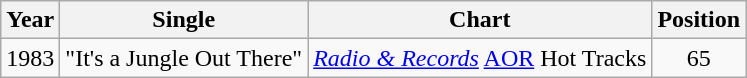<table class="wikitable">
<tr>
<th>Year</th>
<th>Single</th>
<th>Chart</th>
<th>Position</th>
</tr>
<tr>
<td>1983</td>
<td>"It's a Jungle Out There"</td>
<td><em><a href='#'>Radio & Records</a></em> <a href='#'>AOR</a> Hot Tracks</td>
<td align="center">65</td>
</tr>
</table>
